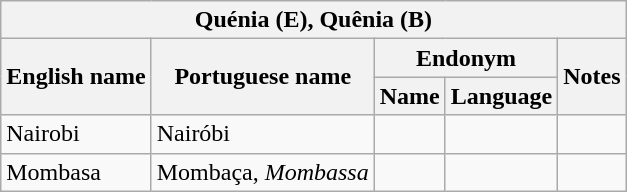<table class="wikitable sortable">
<tr>
<th colspan="5"> Quénia (E), Quênia (B)</th>
</tr>
<tr>
<th rowspan="2">English name</th>
<th rowspan="2">Portuguese name</th>
<th colspan="2">Endonym</th>
<th rowspan="2">Notes</th>
</tr>
<tr>
<th>Name</th>
<th>Language</th>
</tr>
<tr>
<td>Nairobi</td>
<td>Nairóbi</td>
<td></td>
<td></td>
<td></td>
</tr>
<tr>
<td>Mombasa</td>
<td>Mombaça, <em>Mombassa</em></td>
<td></td>
<td></td>
<td></td>
</tr>
</table>
